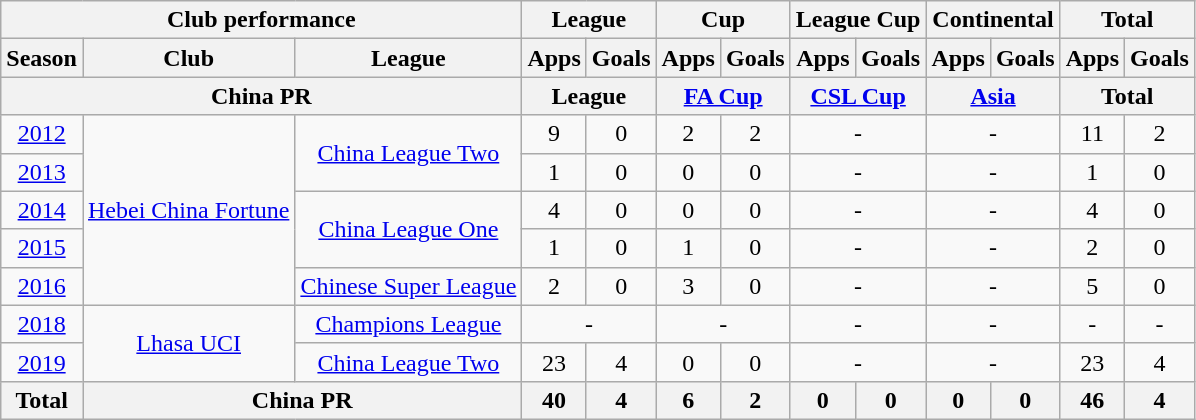<table class="wikitable" style="text-align:center">
<tr>
<th colspan=3>Club performance</th>
<th colspan=2>League</th>
<th colspan=2>Cup</th>
<th colspan=2>League Cup</th>
<th colspan=2>Continental</th>
<th colspan=2>Total</th>
</tr>
<tr>
<th>Season</th>
<th>Club</th>
<th>League</th>
<th>Apps</th>
<th>Goals</th>
<th>Apps</th>
<th>Goals</th>
<th>Apps</th>
<th>Goals</th>
<th>Apps</th>
<th>Goals</th>
<th>Apps</th>
<th>Goals</th>
</tr>
<tr>
<th colspan=3>China PR</th>
<th colspan=2>League</th>
<th colspan=2><a href='#'>FA Cup</a></th>
<th colspan=2><a href='#'>CSL Cup</a></th>
<th colspan=2><a href='#'>Asia</a></th>
<th colspan=2>Total</th>
</tr>
<tr>
<td><a href='#'>2012</a></td>
<td rowspan="5"><a href='#'>Hebei China Fortune</a></td>
<td rowspan="2"><a href='#'>China League Two</a></td>
<td>9</td>
<td>0</td>
<td>2</td>
<td>2</td>
<td colspan="2">-</td>
<td colspan="2">-</td>
<td>11</td>
<td>2</td>
</tr>
<tr>
<td><a href='#'>2013</a></td>
<td>1</td>
<td>0</td>
<td>0</td>
<td>0</td>
<td colspan="2">-</td>
<td colspan="2">-</td>
<td>1</td>
<td>0</td>
</tr>
<tr>
<td><a href='#'>2014</a></td>
<td rowspan="2"><a href='#'>China League One</a></td>
<td>4</td>
<td>0</td>
<td>0</td>
<td>0</td>
<td colspan="2">-</td>
<td colspan="2">-</td>
<td>4</td>
<td>0</td>
</tr>
<tr>
<td><a href='#'>2015</a></td>
<td>1</td>
<td>0</td>
<td>1</td>
<td>0</td>
<td colspan="2">-</td>
<td colspan="2">-</td>
<td>2</td>
<td>0</td>
</tr>
<tr>
<td><a href='#'>2016</a></td>
<td><a href='#'>Chinese Super League</a></td>
<td>2</td>
<td>0</td>
<td>3</td>
<td>0</td>
<td colspan="2">-</td>
<td colspan="2">-</td>
<td>5</td>
<td>0</td>
</tr>
<tr>
<td><a href='#'>2018</a></td>
<td rowspan="2"><a href='#'>Lhasa UCI</a></td>
<td rowspan="1"><a href='#'>Champions League</a></td>
<td colspan="2">-</td>
<td colspan="2">-</td>
<td colspan="2">-</td>
<td colspan="2">-</td>
<td>-</td>
<td>-</td>
</tr>
<tr>
<td><a href='#'>2019</a></td>
<td rowspan="1"><a href='#'>China League Two</a></td>
<td>23</td>
<td>4</td>
<td>0</td>
<td>0</td>
<td colspan="2">-</td>
<td colspan="2">-</td>
<td>23</td>
<td>4</td>
</tr>
<tr>
<th rowspan=1>Total</th>
<th colspan=2>China PR</th>
<th>40</th>
<th>4</th>
<th>6</th>
<th>2</th>
<th>0</th>
<th>0</th>
<th>0</th>
<th>0</th>
<th>46</th>
<th>4</th>
</tr>
</table>
